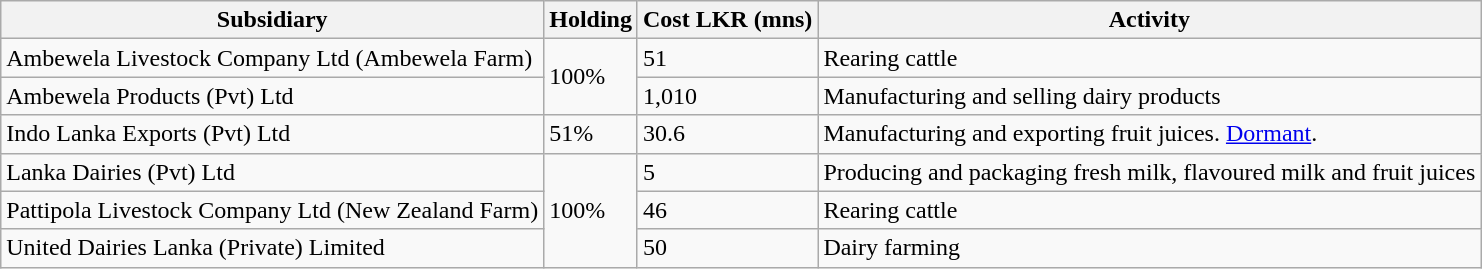<table class="wikitable">
<tr>
<th>Subsidiary</th>
<th>Holding</th>
<th>Cost LKR (mns)</th>
<th>Activity</th>
</tr>
<tr>
<td>Ambewela Livestock Company Ltd (Ambewela Farm)</td>
<td rowspan="2">100%</td>
<td>51</td>
<td>Rearing cattle</td>
</tr>
<tr>
<td>Ambewela Products (Pvt) Ltd</td>
<td>1,010</td>
<td>Manufacturing and selling dairy products</td>
</tr>
<tr>
<td>Indo Lanka Exports (Pvt) Ltd</td>
<td>51%</td>
<td>30.6</td>
<td>Manufacturing and exporting fruit juices. <a href='#'>Dormant</a>.</td>
</tr>
<tr>
<td>Lanka Dairies (Pvt) Ltd</td>
<td rowspan="3">100%</td>
<td>5</td>
<td>Producing and packaging fresh milk, flavoured milk and fruit juices</td>
</tr>
<tr>
<td>Pattipola Livestock Company Ltd (New Zealand Farm)</td>
<td>46</td>
<td>Rearing cattle</td>
</tr>
<tr>
<td>United Dairies Lanka (Private) Limited</td>
<td>50</td>
<td>Dairy farming</td>
</tr>
</table>
